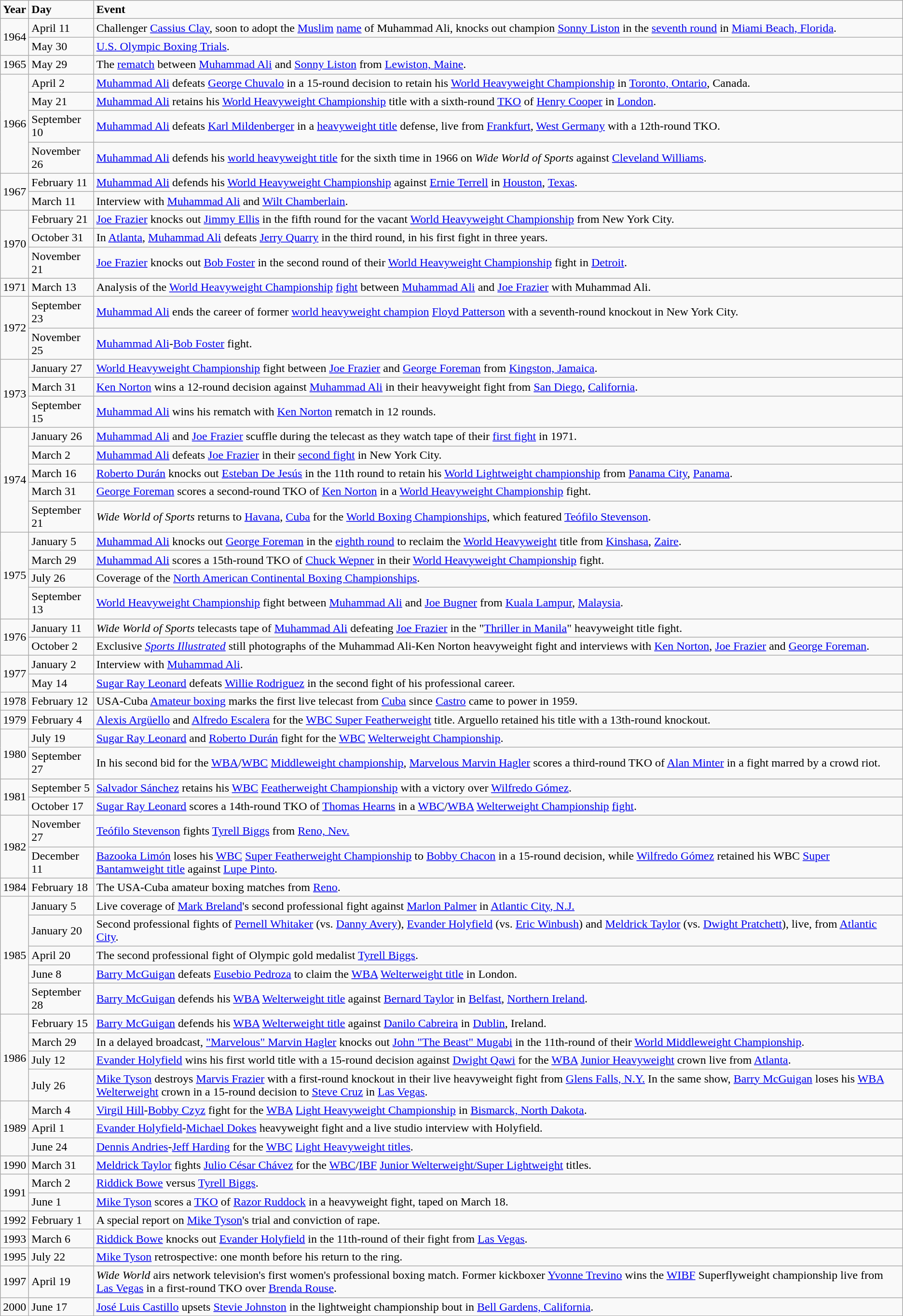<table class="wikitable">
<tr>
<td><strong>Year</strong></td>
<td><strong>Day</strong></td>
<td><strong>Event</strong></td>
</tr>
<tr>
<td rowspan="2">1964</td>
<td>April 11</td>
<td>Challenger <a href='#'>Cassius Clay</a>, soon to adopt the <a href='#'>Muslim</a> <a href='#'>name</a> of Muhammad Ali, knocks out champion <a href='#'>Sonny Liston</a> in the <a href='#'>seventh round</a> in <a href='#'>Miami Beach, Florida</a>.<br></td>
</tr>
<tr>
<td>May 30</td>
<td><a href='#'>U.S. Olympic Boxing Trials</a>.</td>
</tr>
<tr>
<td>1965</td>
<td>May 29</td>
<td>The <a href='#'>rematch</a> between <a href='#'>Muhammad Ali</a> and <a href='#'>Sonny Liston</a> from <a href='#'>Lewiston, Maine</a>.</td>
</tr>
<tr>
<td rowspan="4">1966</td>
<td>April 2</td>
<td><a href='#'>Muhammad Ali</a> defeats <a href='#'>George Chuvalo</a> in a 15-round decision to retain his <a href='#'>World Heavyweight Championship</a> in <a href='#'>Toronto, Ontario</a>, Canada.<br></td>
</tr>
<tr>
<td>May 21</td>
<td><a href='#'>Muhammad Ali</a> retains his <a href='#'>World Heavyweight Championship</a> title with a sixth-round <a href='#'>TKO</a> of <a href='#'>Henry Cooper</a> in <a href='#'>London</a>.<br></td>
</tr>
<tr>
<td>September 10</td>
<td><a href='#'>Muhammad Ali</a> defeats <a href='#'>Karl Mildenberger</a> in a <a href='#'>heavyweight title</a> defense, live from <a href='#'>Frankfurt</a>, <a href='#'>West Germany</a> with a 12th-round TKO.<br></td>
</tr>
<tr>
<td>November 26</td>
<td><a href='#'>Muhammad Ali</a> defends his <a href='#'>world heavyweight title</a> for the sixth time in 1966 on <em>Wide World of Sports</em> against <a href='#'>Cleveland Williams</a>.<br></td>
</tr>
<tr>
<td rowspan="2">1967</td>
<td>February 11</td>
<td><a href='#'>Muhammad Ali</a> defends his <a href='#'>World Heavyweight Championship</a> against <a href='#'>Ernie Terrell</a> in <a href='#'>Houston</a>, <a href='#'>Texas</a>.<br></td>
</tr>
<tr>
<td>March 11</td>
<td>Interview with <a href='#'>Muhammad Ali</a> and <a href='#'>Wilt Chamberlain</a>.</td>
</tr>
<tr>
<td rowspan="3">1970</td>
<td>February 21</td>
<td><a href='#'>Joe Frazier</a> knocks out <a href='#'>Jimmy Ellis</a> in the fifth round for the vacant <a href='#'>World Heavyweight Championship</a> from New York City.</td>
</tr>
<tr>
<td>October 31</td>
<td>In <a href='#'>Atlanta</a>, <a href='#'>Muhammad Ali</a> defeats <a href='#'>Jerry Quarry</a> in the third round, in his first fight in three years.<br></td>
</tr>
<tr>
<td>November 21</td>
<td><a href='#'>Joe Frazier</a> knocks out <a href='#'>Bob Foster</a> in the second round of their <a href='#'>World Heavyweight Championship</a> fight in <a href='#'>Detroit</a>.</td>
</tr>
<tr>
<td>1971</td>
<td>March 13</td>
<td>Analysis of the <a href='#'>World Heavyweight Championship</a> <a href='#'>fight</a> between <a href='#'>Muhammad Ali</a> and <a href='#'>Joe Frazier</a> with Muhammad Ali.<br></td>
</tr>
<tr>
<td rowspan="2">1972</td>
<td>September 23</td>
<td><a href='#'>Muhammad Ali</a> ends the career of former <a href='#'>world heavyweight champion</a> <a href='#'>Floyd Patterson</a> with a seventh-round knockout in New York City.<br></td>
</tr>
<tr>
<td>November 25</td>
<td><a href='#'>Muhammad Ali</a>-<a href='#'>Bob Foster</a> fight.<br></td>
</tr>
<tr>
<td rowspan="3">1973</td>
<td>January 27</td>
<td><a href='#'>World Heavyweight Championship</a> fight between <a href='#'>Joe Frazier</a> and <a href='#'>George Foreman</a> from <a href='#'>Kingston, Jamaica</a>.<br></td>
</tr>
<tr>
<td>March 31</td>
<td><a href='#'>Ken Norton</a> wins a 12-round decision against <a href='#'>Muhammad Ali</a> in their heavyweight fight from <a href='#'>San Diego</a>, <a href='#'>California</a>.<br></td>
</tr>
<tr>
<td>September 15</td>
<td><a href='#'>Muhammad Ali</a> wins his rematch with <a href='#'>Ken Norton</a> rematch in 12 rounds.</td>
</tr>
<tr>
<td rowspan="5">1974</td>
<td>January 26</td>
<td><a href='#'>Muhammad Ali</a> and <a href='#'>Joe Frazier</a> scuffle during the telecast as they watch tape of their <a href='#'>first fight</a> in 1971.</td>
</tr>
<tr>
<td>March 2</td>
<td><a href='#'>Muhammad Ali</a> defeats <a href='#'>Joe Frazier</a> in their <a href='#'>second fight</a> in New York City.<br></td>
</tr>
<tr>
<td>March 16</td>
<td><a href='#'>Roberto Durán</a> knocks out <a href='#'>Esteban De Jesús</a> in the 11th round to retain his <a href='#'>World Lightweight championship</a> from <a href='#'>Panama City</a>, <a href='#'>Panama</a>.</td>
</tr>
<tr>
<td>March 31</td>
<td><a href='#'>George Foreman</a> scores a second-round TKO of <a href='#'>Ken Norton</a> in a <a href='#'>World Heavyweight Championship</a> fight.<br></td>
</tr>
<tr>
<td>September 21</td>
<td><em>Wide World of Sports</em> returns to <a href='#'>Havana</a>, <a href='#'>Cuba</a> for the <a href='#'>World Boxing Championships</a>, which featured <a href='#'>Teófilo Stevenson</a>.</td>
</tr>
<tr>
<td rowspan="4">1975</td>
<td>January 5</td>
<td><a href='#'>Muhammad Ali</a> knocks out <a href='#'>George Foreman</a> in the <a href='#'>eighth round</a> to reclaim the <a href='#'>World Heavyweight</a> title from <a href='#'>Kinshasa</a>, <a href='#'>Zaire</a>.<br></td>
</tr>
<tr>
<td>March 29</td>
<td><a href='#'>Muhammad Ali</a> scores a 15th-round TKO of <a href='#'>Chuck Wepner</a> in their <a href='#'>World Heavyweight Championship</a> fight.<br></td>
</tr>
<tr>
<td>July 26</td>
<td>Coverage of the <a href='#'>North American Continental Boxing Championships</a>.</td>
</tr>
<tr>
<td>September 13</td>
<td><a href='#'>World Heavyweight Championship</a> fight between <a href='#'>Muhammad Ali</a> and <a href='#'>Joe Bugner</a> from <a href='#'>Kuala Lampur</a>, <a href='#'>Malaysia</a>.<br></td>
</tr>
<tr>
<td rowspan="2">1976</td>
<td>January 11</td>
<td><em>Wide World of Sports</em> telecasts tape of <a href='#'>Muhammad Ali</a> defeating <a href='#'>Joe Frazier</a> in the "<a href='#'>Thriller in Manila</a>" heavyweight title fight.<br></td>
</tr>
<tr>
<td>October 2</td>
<td>Exclusive <em><a href='#'>Sports Illustrated</a></em> still photographs of the Muhammad Ali-Ken Norton heavyweight fight and interviews with <a href='#'>Ken Norton</a>, <a href='#'>Joe Frazier</a> and <a href='#'>George Foreman</a>.</td>
</tr>
<tr>
<td rowspan="2">1977</td>
<td>January 2</td>
<td>Interview with <a href='#'>Muhammad Ali</a>.</td>
</tr>
<tr>
<td>May 14</td>
<td><a href='#'>Sugar Ray Leonard</a> defeats <a href='#'>Willie Rodriguez</a> in the second fight of his professional career.</td>
</tr>
<tr>
<td>1978</td>
<td>February 12</td>
<td>USA-Cuba <a href='#'>Amateur boxing</a> marks the first live telecast from <a href='#'>Cuba</a> since <a href='#'>Castro</a> came to power in 1959.</td>
</tr>
<tr>
<td>1979</td>
<td>February 4</td>
<td><a href='#'>Alexis Argüello</a> and <a href='#'>Alfredo Escalera</a> for the <a href='#'>WBC Super Featherweight</a> title. Arguello retained his title with a 13th-round knockout.</td>
</tr>
<tr>
<td rowspan="2">1980</td>
<td>July 19</td>
<td><a href='#'>Sugar Ray Leonard</a> and <a href='#'>Roberto Durán</a> fight for the <a href='#'>WBC</a> <a href='#'>Welterweight Championship</a>.<br></td>
</tr>
<tr>
<td>September 27</td>
<td>In his second bid for the <a href='#'>WBA</a>/<a href='#'>WBC</a> <a href='#'>Middleweight championship</a>, <a href='#'>Marvelous Marvin Hagler</a> scores a third-round TKO of <a href='#'>Alan Minter</a> in a fight marred by a crowd riot.</td>
</tr>
<tr>
<td rowspan="2">1981</td>
<td>September 5</td>
<td><a href='#'>Salvador Sánchez</a> retains his <a href='#'>WBC</a> <a href='#'>Featherweight Championship</a> with a victory over <a href='#'>Wilfredo Gómez</a>.</td>
</tr>
<tr>
<td>October 17</td>
<td><a href='#'>Sugar Ray Leonard</a> scores a 14th-round TKO of <a href='#'>Thomas Hearns</a> in a <a href='#'>WBC</a>/<a href='#'>WBA</a> <a href='#'>Welterweight Championship</a> <a href='#'>fight</a>.<br></td>
</tr>
<tr>
<td rowspan="2">1982</td>
<td>November 27</td>
<td><a href='#'>Teófilo Stevenson</a> fights <a href='#'>Tyrell Biggs</a> from <a href='#'>Reno, Nev.</a></td>
</tr>
<tr>
<td>December 11</td>
<td><a href='#'>Bazooka Limón</a> loses his <a href='#'>WBC</a> <a href='#'>Super Featherweight Championship</a> to <a href='#'>Bobby Chacon</a> in a 15-round decision, while <a href='#'>Wilfredo Gómez</a> retained his WBC <a href='#'>Super Bantamweight title</a> against <a href='#'>Lupe Pinto</a>.</td>
</tr>
<tr>
<td>1984</td>
<td>February 18</td>
<td>The USA-Cuba amateur boxing matches from <a href='#'>Reno</a>.</td>
</tr>
<tr>
<td rowspan="5">1985</td>
<td>January 5</td>
<td>Live coverage of <a href='#'>Mark Breland</a>'s second professional fight against <a href='#'>Marlon Palmer</a> in <a href='#'>Atlantic City, N.J.</a></td>
</tr>
<tr>
<td>January 20</td>
<td>Second professional fights of <a href='#'>Pernell Whitaker</a> (vs. <a href='#'>Danny Avery</a>), <a href='#'>Evander Holyfield</a> (vs. <a href='#'>Eric Winbush</a>) and <a href='#'>Meldrick Taylor</a> (vs. <a href='#'>Dwight Pratchett</a>), live, from <a href='#'>Atlantic City</a>.</td>
</tr>
<tr>
<td>April 20</td>
<td>The second professional fight of Olympic gold medalist <a href='#'>Tyrell Biggs</a>.</td>
</tr>
<tr>
<td>June 8</td>
<td><a href='#'>Barry McGuigan</a> defeats <a href='#'>Eusebio Pedroza</a> to claim the <a href='#'>WBA</a> <a href='#'>Welterweight title</a> in London.</td>
</tr>
<tr>
<td>September 28</td>
<td><a href='#'>Barry McGuigan</a> defends his <a href='#'>WBA</a> <a href='#'>Welterweight title</a> against <a href='#'>Bernard Taylor</a> in <a href='#'>Belfast</a>, <a href='#'>Northern Ireland</a>.</td>
</tr>
<tr>
<td rowspan="4">1986</td>
<td>February 15</td>
<td><a href='#'>Barry McGuigan</a> defends his <a href='#'>WBA</a> <a href='#'>Welterweight title</a> against <a href='#'>Danilo Cabreira</a> in <a href='#'>Dublin</a>, Ireland.</td>
</tr>
<tr>
<td>March 29</td>
<td>In a delayed broadcast, <a href='#'>"Marvelous" Marvin Hagler</a> knocks out <a href='#'>John "The Beast" Mugabi</a> in the 11th-round of their <a href='#'>World Middleweight Championship</a>.</td>
</tr>
<tr>
<td>July 12</td>
<td><a href='#'>Evander Holyfield</a> wins his first world title with a 15-round decision against <a href='#'>Dwight Qawi</a> for the <a href='#'>WBA</a> <a href='#'>Junior Heavyweight</a> crown live from <a href='#'>Atlanta</a>.<br></td>
</tr>
<tr>
<td>July 26</td>
<td><a href='#'>Mike Tyson</a> destroys <a href='#'>Marvis Frazier</a> with a first-round knockout in their live heavyweight fight from <a href='#'>Glens Falls, N.Y.</a> In the same show, <a href='#'>Barry McGuigan</a> loses his <a href='#'>WBA</a> <a href='#'>Welterweight</a> crown in a 15-round decision to <a href='#'>Steve Cruz</a> in <a href='#'>Las Vegas</a>.<br></td>
</tr>
<tr>
<td rowspan="3">1989</td>
<td>March 4</td>
<td><a href='#'>Virgil Hill</a>-<a href='#'>Bobby Czyz</a> fight for the <a href='#'>WBA</a> <a href='#'>Light Heavyweight Championship</a> in <a href='#'>Bismarck, North Dakota</a>.</td>
</tr>
<tr>
<td>April 1</td>
<td><a href='#'>Evander Holyfield</a>-<a href='#'>Michael Dokes</a> heavyweight fight and a live studio interview with Holyfield.</td>
</tr>
<tr>
<td>June 24</td>
<td><a href='#'>Dennis Andries</a>-<a href='#'>Jeff Harding</a> for the <a href='#'>WBC</a> <a href='#'>Light Heavyweight titles</a>.</td>
</tr>
<tr>
<td>1990</td>
<td>March 31</td>
<td><a href='#'>Meldrick Taylor</a> fights <a href='#'>Julio César Chávez</a> for the <a href='#'>WBC</a>/<a href='#'>IBF</a> <a href='#'>Junior Welterweight/Super Lightweight</a> titles.<br></td>
</tr>
<tr>
<td rowspan="2">1991</td>
<td>March 2</td>
<td><a href='#'>Riddick Bowe</a> versus <a href='#'>Tyrell Biggs</a>.<br></td>
</tr>
<tr>
<td>June 1</td>
<td><a href='#'>Mike Tyson</a> scores a <a href='#'>TKO</a> of <a href='#'>Razor Ruddock</a> in a heavyweight fight, taped on March 18.<br></td>
</tr>
<tr>
<td>1992</td>
<td>February 1</td>
<td>A special report on <a href='#'>Mike Tyson</a>'s trial and conviction of rape.</td>
</tr>
<tr>
<td>1993</td>
<td>March 6</td>
<td><a href='#'>Riddick Bowe</a> knocks out <a href='#'>Evander Holyfield</a> in the 11th-round of their fight from <a href='#'>Las Vegas</a>.<br></td>
</tr>
<tr>
<td>1995</td>
<td>July 22</td>
<td><a href='#'>Mike Tyson</a> retrospective: one month before his return to the ring.</td>
</tr>
<tr>
<td>1997</td>
<td>April 19</td>
<td><em>Wide World</em> airs network television's first women's professional boxing match. Former kickboxer <a href='#'>Yvonne Trevino</a> wins the <a href='#'>WIBF</a> Superflyweight championship live from <a href='#'>Las Vegas</a> in a first-round TKO over <a href='#'>Brenda Rouse</a>.</td>
</tr>
<tr>
<td>2000</td>
<td>June 17</td>
<td><a href='#'>José Luis Castillo</a> upsets <a href='#'>Stevie Johnston</a> in the lightweight championship bout in <a href='#'>Bell Gardens, California</a>.</td>
</tr>
</table>
